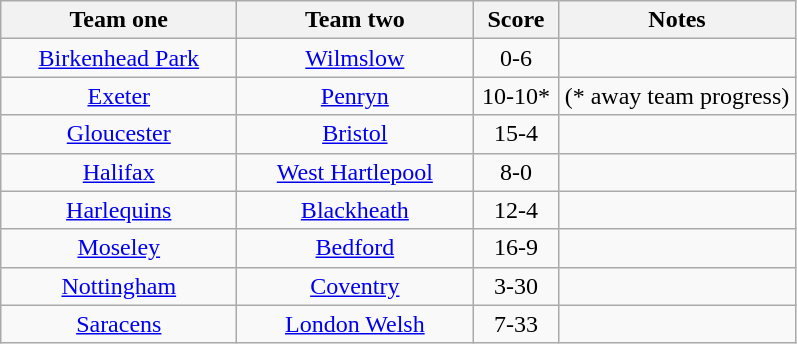<table class="wikitable" style="text-align: center">
<tr>
<th width=150>Team one</th>
<th width=150>Team two</th>
<th width=50>Score</th>
<th width=150>Notes</th>
</tr>
<tr>
<td><a href='#'>Birkenhead Park</a></td>
<td><a href='#'>Wilmslow</a></td>
<td>0-6</td>
<td></td>
</tr>
<tr>
<td><a href='#'>Exeter</a></td>
<td><a href='#'>Penryn</a></td>
<td>10-10*</td>
<td>(* away team progress)</td>
</tr>
<tr>
<td><a href='#'>Gloucester</a></td>
<td><a href='#'>Bristol</a></td>
<td>15-4</td>
<td></td>
</tr>
<tr>
<td><a href='#'>Halifax</a></td>
<td><a href='#'>West Hartlepool</a></td>
<td>8-0</td>
<td></td>
</tr>
<tr>
<td><a href='#'>Harlequins</a></td>
<td><a href='#'>Blackheath</a></td>
<td>12-4</td>
<td></td>
</tr>
<tr>
<td><a href='#'>Moseley</a></td>
<td><a href='#'>Bedford</a></td>
<td>16-9</td>
<td></td>
</tr>
<tr>
<td><a href='#'>Nottingham</a></td>
<td><a href='#'>Coventry</a></td>
<td>3-30</td>
<td></td>
</tr>
<tr>
<td><a href='#'>Saracens</a></td>
<td><a href='#'>London Welsh</a></td>
<td>7-33</td>
<td></td>
</tr>
</table>
